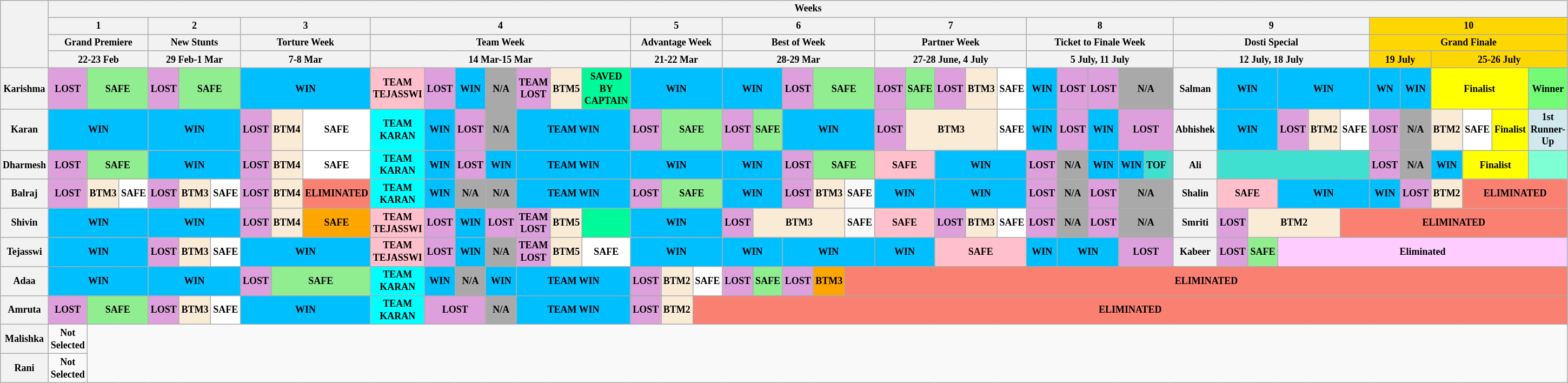<table class="wikitable" border="2" class="wikitable" style="text-align:center; font-size:75%">
<tr>
<th rowspan="4"></th>
<th colspan="51"><strong>Weeks</strong></th>
</tr>
<tr>
<th colspan="3">1</th>
<th colspan="4">2</th>
<th colspan="4">3</th>
<th colspan="8">4</th>
<th colspan="3">5</th>
<th colspan="5">6</th>
<th colspan="5">7</th>
<th colspan="6">8</th>
<th colspan="6">9</th>
<th colspan="7" style="background:gold;">10</th>
</tr>
<tr>
<th colspan="3"><strong>Grand Premiere</strong></th>
<th colspan="4"><strong>New Stunts</strong></th>
<th colspan="4"><strong>Torture Week</strong></th>
<th colspan="8"><strong>Team Week</strong></th>
<th colspan="3"><strong>Advantage Week</strong></th>
<th colspan="5"><strong>Best of Week</strong></th>
<th colspan="5"><strong>Partner Week</strong></th>
<th colspan="6"><strong>Ticket to Finale Week</strong></th>
<th colspan="6"><strong>Dosti Special</strong></th>
<th colspan="7" style="background:gold;"><strong>Grand Finale </strong></th>
</tr>
<tr>
<th colspan="3">22-23 Feb</th>
<th colspan="4">29 Feb-1 Mar</th>
<th colspan="4">7-8 Mar</th>
<th colspan="8">14 Mar-15 Mar</th>
<th colspan="3">21-22 Mar</th>
<th colspan="5">28-29 Mar</th>
<th colspan="5">27-28 June, 4 July</th>
<th colspan="6">5 July, 11 July</th>
<th colspan="6">12 July, 18 July</th>
<th colspan="2" style="background:gold;">19 July</th>
<th colspan="5" style="background:gold;">25-26 July</th>
</tr>
<tr>
<th>Karishma</th>
<td style="background:plum;"><strong>LOST</strong></td>
<td colspan="2" style="background:lightgreen;"><strong>SAFE</strong></td>
<td style="background:plum;"><strong>LOST</strong></td>
<td colspan="3" style="background:lightgreen;"><strong>SAFE</strong></td>
<td colspan="4" style="background:deepskyblue;"><strong>WIN</strong></td>
<th style="background:pink;">TEAM TEJASSWI</th>
<td bgcolor="plum"><strong>LOST</strong></td>
<td style="background:deepskyblue;"><strong>WIN</strong></td>
<td style="background:darkgrey;"><strong>N/A</strong></td>
<td colspan="1" bgcolor="plum"><strong>TEAM LOST</strong></td>
<td bgcolor="antiquewhite"><strong>BTM5</strong></td>
<td colspan="2" bgcolor="mediumspringgreen"><strong>SAVED BY CAPTAIN</strong></td>
<td colspan="3" style="background:deepskyblue;"><strong>WIN</strong></td>
<td colspan="2" style="background:deepskyblue;"><strong>WIN</strong></td>
<td style="background:plum;"><strong>LOST</strong></td>
<td colspan="2" style="background:lightgreen;"><strong>SAFE</strong></td>
<td style="background:plum;"><strong>LOST</strong></td>
<td colspan="1" style="background:lightgreen;"><strong>SAFE</strong></td>
<td style="background:plum;"><strong>LOST</strong></td>
<td style="background:antiquewhite;"><strong>BTM3</strong></td>
<td style="background:white;"><strong>SAFE</strong></td>
<td colspan="1" style="background:deepskyblue;"><strong>WIN</strong></td>
<td style="background:plum;"><strong>LOST</strong></td>
<td style="background:plum;"><strong>LOST</strong></td>
<td colspan="3" style="background:darkgrey;"><strong>N/A</strong></td>
<th>Salman</th>
<td colspan="2" style="background:deepskyblue;"><strong>WIN</strong></td>
<td colspan="3" style="background:deepskyblue;"><strong>WIN</strong></td>
<td colspan="1" style="background:deepskyblue;"><strong>WN</strong></td>
<td colspan="1" style="background:deepskyblue;"><strong>WIN</strong></td>
<td colspan="4" style="background:yellow;"><strong>Finalist</strong></td>
<td bgcolor="#73FB76"><strong>Winner</strong></td>
</tr>
<tr>
<th>Karan</th>
<td colspan="3" style="background:deepskyblue;"><strong>WIN</strong></td>
<td colspan="4" style="background:deepskyblue;"><strong>WIN</strong></td>
<td colspan="2" style="background:plum;"><strong>LOST</strong></td>
<td style="background:antiquewhite;"><strong>BTM4</strong></td>
<td style="background:white;"><strong>SAFE</strong></td>
<td style="background:cyan;"><strong>TEAM KARAN</strong></td>
<td bgcolor="deepskyblue"><strong>WIN</strong></td>
<td style="background:plum;"><strong>LOST</strong></td>
<td style="background:darkgrey;"><strong>N/A</strong></td>
<td colspan="4" bgcolor="deepskyblue"><strong>TEAM WIN</strong></td>
<td style="background:plum;"><strong>LOST</strong></td>
<td colspan="2" style="background:lightgreen;"><strong>SAFE</strong></td>
<td style="background:plum;"><strong>LOST</strong></td>
<td style="background:lightgreen;"><strong>SAFE</strong></td>
<td colspan="3" style="background:deepskyblue;"><strong>WIN</strong></td>
<td colspan="1" style="background:plum;"><strong>LOST</strong></td>
<td colspan="3" style="background: antiquewhite;"><strong>BTM3</strong></td>
<td style="background:white;"><strong>SAFE</strong></td>
<td colspan="1" style="background:deepskyblue;"><strong>WIN</strong></td>
<td style="background:plum;"><strong>LOST</strong></td>
<td style="background: deepskyblue;"><strong>WIN</strong></td>
<td colspan="3" bgcolor="plum"><strong>LOST</strong></td>
<th>Abhishek</th>
<td colspan="2" style="background: deepskyblue;"><strong>WIN</strong></td>
<td style="background:plum;"><strong>LOST</strong></td>
<td style="background:antiquewhite;"><strong>BTM2</strong></td>
<td style="background:white;"><strong>SAFE</strong></td>
<td style="background:plum;"><strong>LOST</strong></td>
<td style="background:darkgrey;"><strong>N/A</strong></td>
<td style="background:antiquewhite;"><strong>BTM2</strong></td>
<td style="background:white;"><strong>SAFE</strong></td>
<td colspan="2" style="background:yellow;"><strong>Finalist</strong></td>
<td bgcolor="#D1E8EF"><strong>1st Runner-Up</strong></td>
</tr>
<tr>
<th>Dharmesh</th>
<td style="background:plum;"><strong>LOST</strong></td>
<td colspan="2" style="background:lightgreen;"><strong>SAFE</strong></td>
<td colspan="4" style="background:deepskyblue;"><strong>WIN</strong></td>
<td colspan="2" style="background:plum;"><strong>LOST</strong></td>
<td style="background:antiquewhite;"><strong>BTM4</strong></td>
<td style="background:white;"><strong>SAFE</strong></td>
<td style="background:cyan;"><strong>TEAM KARAN</strong></td>
<td bgcolor="deepskyblue"><strong>WIN</strong></td>
<td style="background:plum;"><strong>LOST</strong></td>
<td colspan="1" style="background:deepskyblue;"><strong>WIN</strong></td>
<td colspan="4" style="background:deepskyblue;"><strong>TEAM WIN</strong></td>
<td colspan="3" style="background:deepskyblue;"><strong>WIN</strong></td>
<td colspan="2" style="background:deepskyblue;"><strong>WIN</strong></td>
<td style="background:plum;"><strong>LOST</strong></td>
<td colspan="2" style="background:lightgreen;"><strong>SAFE</strong></td>
<td colspan="2" style="background:pink;"><strong>SAFE</strong></td>
<td colspan="3" style="background:deepskyblue;"><strong>WIN</strong></td>
<td style="background:plum;"><strong>LOST</strong></td>
<td style="background:darkgrey;"><strong>N/A</strong></td>
<td style="background:deepskyblue;"><strong>WIN</strong></td>
<td style="background:deepskyblue;"><strong>WIN</strong></td>
<td bgcolor="turquoise"><span><strong>TOF</strong></span></td>
<td bgcolor="turquoise"></td>
<th>Ali</th>
<td colspan="5" bgcolor="turquoise"></td>
<td style="background:plum;"><strong>LOST</strong></td>
<td style="background:darkgrey;"><strong>N/A</strong></td>
<td style="background:deepskyblue;"><strong>WIN</strong></td>
<td colspan="3" style="background:yellow;"><strong>Finalist</strong></td>
<td colspan="1" bgcolor="#7FFFD4"></td>
</tr>
<tr>
<th>Balraj</th>
<td style="background:plum;"><strong>LOST</strong></td>
<td style="background:antiquewhite;"><strong>BTM3</strong></td>
<td style="background:white;"><strong>SAFE</strong></td>
<td colspan="2" bgcolor="plum"><strong>LOST</strong></td>
<td style="background:antiquewhite;"><strong>BTM3</strong></td>
<td style="background:white;"><strong>SAFE</strong></td>
<td colspan="2" bgcolor="plum"><strong>LOST</strong></td>
<td style="background:antiquewhite;"><strong>BTM4</strong></td>
<td colspan="1" bgcolor="salmon"><strong>ELIMINATED</strong></td>
<td style="background:cyan;"><strong>TEAM KARAN</strong></td>
<td bgcolor="deepskyblue"><strong>WIN</strong></td>
<td style="background:darkgrey;"><strong>N/A</strong></td>
<td style="background:darkgrey;"><strong>N/A</strong></td>
<td colspan="4" bgcolor="deepskyblue"><strong>TEAM WIN</strong></td>
<td style="background:plum;"><strong>LOST</strong></td>
<td colspan="2" style="background:lightgreen;"><strong>SAFE</strong></td>
<td colspan="2" style="background:deepskyblue;"><strong>WIN</strong></td>
<td style="background:plum;"><strong>LOST</strong></td>
<td style="background:antiquewhite;"><strong>BTM3</strong></td>
<td><strong>SAFE</strong></td>
<td colspan="2" style="background:deepskyblue;"><strong>WIN</strong></td>
<td colspan="3" style="background:deepskyblue;"><strong>WIN</strong></td>
<td style="background:plum;"><strong>LOST</strong></td>
<td style="background:darkgrey;"><strong>N/A</strong></td>
<td style="background:plum;"><strong>LOST</strong></td>
<td colspan="3" style="background:darkgrey;"><strong>N/A</strong></td>
<th>Shalin</th>
<td colspan="2" style="background:pink;"><strong>SAFE</strong></td>
<td colspan="3" style="background:deepskyblue;"><strong>WIN</strong></td>
<td colspan="1" style="background:deepskyblue;"><strong>WIN</strong></td>
<td style="background:plum;"><strong>LOST</strong></td>
<td style="background:antiquewhite;"><strong>BTM2</strong></td>
<td colspan="4" style="background:salmon;"><strong>ELIMINATED</strong></td>
</tr>
<tr>
<th>Shivin</th>
<td colspan="3" style="background:deepskyblue;"><strong>WIN</strong></td>
<td colspan="4" style="background:deepskyblue;"><strong>WIN</strong></td>
<td colspan="2" bgcolor="plum"><strong>LOST</strong></td>
<td style="background:antiquewhite;"><strong>BTM4</strong></td>
<td style="background: orange;"><strong>SAFE</strong></td>
<td style="background:pink;"><strong>TEAM TEJASSWI</strong></td>
<td bgcolor="plum"><strong>LOST</strong></td>
<td colspan="1" style="background:deepskyblue;"><strong>WIN</strong></td>
<td style="background:plum;"><strong>LOST</strong></td>
<td style="background:plum;"><strong>TEAM LOST</strong></td>
<td bgcolor="antiquewhite"><strong>BTM5</strong></td>
<td colspan="2" bgcolor="mediumspringgreen"></td>
<td colspan="3" style="background:deepskyblue;"><strong>WIN</strong></td>
<td style="background:plum;"><strong>LOST</strong></td>
<td colspan="3" style="background:antiquewhite;"><strong>BTM3</strong></td>
<td><strong>SAFE</strong></td>
<td colspan="2"  style="background:pink;"><strong>SAFE</strong></td>
<td style="background:plum;"><strong>LOST</strong></td>
<td style="background:antiquewhite;"><strong>BTM3</strong></td>
<td style="background:white;"><strong>SAFE</strong></td>
<td style="background:plum;"><strong>LOST</strong></td>
<td style="background:darkgrey;"><strong>N/A</strong></td>
<td colspan="1"  style="background:plum;"><strong>LOST</strong></td>
<td colspan="3" style="background:darkgrey;"><strong>N/A</strong></td>
<th>Smriti</th>
<td style="background:plum;"><strong>LOST</strong></td>
<td colspan="3" style="background:antiquewhite;"><strong>BTM2</strong></td>
<td colspan="8" bgcolor="salmon"><strong>ELIMINATED</strong></td>
</tr>
<tr>
<th>Tejasswi</th>
<td colspan="3" style="background:deepskyblue;"><strong>WIN</strong></td>
<td colspan="2" bgcolor="plum"><strong>LOST</strong></td>
<td style="background:antiquewhite;"><strong>BTM3</strong></td>
<td style="background:white;"><strong>SAFE</strong></td>
<td colspan="4" style="background:deepskyblue;"><strong>WIN</strong></td>
<td style="background:pink;"><strong>TEAM TEJASSWI</strong></td>
<td bgcolor="plum"><strong>LOST</strong></td>
<td style="background:deepskyblue;"><strong>WIN</strong></td>
<td style="background:darkgrey;"><strong>N/A</strong></td>
<td colspan="1" bgcolor="plum"><strong>TEAM LOST</strong></td>
<td bgcolor="antiquewhite"><strong>BTM5</strong></td>
<td colspan="2" bgcolor="white"><strong>SAFE</strong></td>
<td colspan="3" style="background:deepskyblue;"><strong>WIN</strong></td>
<td colspan="2" style="background:deepskyblue;"><strong>WIN</strong></td>
<td colspan="3" style="background:deepskyblue;"><strong>WIN</strong></td>
<td colspan="2" style="background:deepskyblue;"><strong>WIN</strong></td>
<td colspan="3" style="background:pink;"><strong>SAFE</strong></td>
<td colspan="1" style="background:deepskyblue;"><strong>WIN</strong></td>
<td colspan="2" style="background:deepskyblue;"><strong>WIN</strong></td>
<td colspan="3" bgcolor="plum"><strong>LOST</strong></td>
<th>Kabeer</th>
<td style="background:plum;"><strong>LOST</strong></td>
<td colspan="1" style="background:lightgreen;"><strong>SAFE</strong></td>
<td colspan="10" style="background:#fcf"><strong>Eliminated </strong></td>
</tr>
<tr>
<th>Adaa</th>
<td colspan="3" style="background:deepskyblue;"><strong>WIN</strong></td>
<td colspan="4" style="background:deepskyblue;"><strong>WIN</strong></td>
<td style="background:plum;"><strong>LOST</strong></td>
<td colspan="3" style="background:lightgreen;"><strong>SAFE</strong></td>
<td style="background:cyan;"><strong>TEAM KARAN</strong></td>
<td bgcolor="deepskyblue"><strong>WIN</strong></td>
<td style="background:darkgrey;"><strong>N/A</strong></td>
<td colspan="1" style="background:deepskyblue;"><strong>WIN</strong></td>
<td colspan="4" bgcolor="deepskyblue"><strong>TEAM WIN</strong></td>
<td style="background:plum;"><strong>LOST</strong></td>
<td style="background:antiquewhite;"><strong>BTM2</strong></td>
<td style="background:white;"><strong>SAFE</strong></td>
<td style="background:plum;"><strong>LOST</strong></td>
<td style="background:lightgreen;"><strong>SAFE</strong></td>
<td style="background:plum;"><strong>LOST</strong></td>
<td style="background: orange;"><strong>BTM3</strong></td>
<td colspan="25" bgcolor="salmon"><strong>ELIMINATED</strong></td>
</tr>
<tr>
<th>Amruta</th>
<td style="background:plum;"><strong>LOST</strong></td>
<td colspan="2" style="background:lightgreen;"><strong>SAFE</strong></td>
<td colspan="2" bgcolor="plum"><strong>LOST</strong></td>
<td style="background:antiquewhite;"><strong>BTM3</strong></td>
<td style="background:white;"><strong>SAFE</strong></td>
<td colspan="4" style="background:deepskyblue;"><strong>WIN</strong></td>
<td style="background:cyan;"><strong>TEAM KARAN</strong></td>
<td colspan="2" bgcolor="plum"><strong>LOST</strong></td>
<td style="background:darkgrey;"><strong>N/A</strong></td>
<td colspan="4" bgcolor="deepskyblue"><strong>TEAM WIN</strong></td>
<td style="background:plum;"><strong>LOST</strong></td>
<td style="background:antiquewhite;"><strong>BTM2</strong></td>
<td colspan="30" bgcolor="salmon"><strong>ELIMINATED</strong></td>
</tr>
<tr>
<th>Malishka</th>
<td LOST><strong>Not Selected </strong></td>
</tr>
<tr>
<th>Rani</th>
<td><strong>Not Selected </strong></td>
</tr>
</table>
